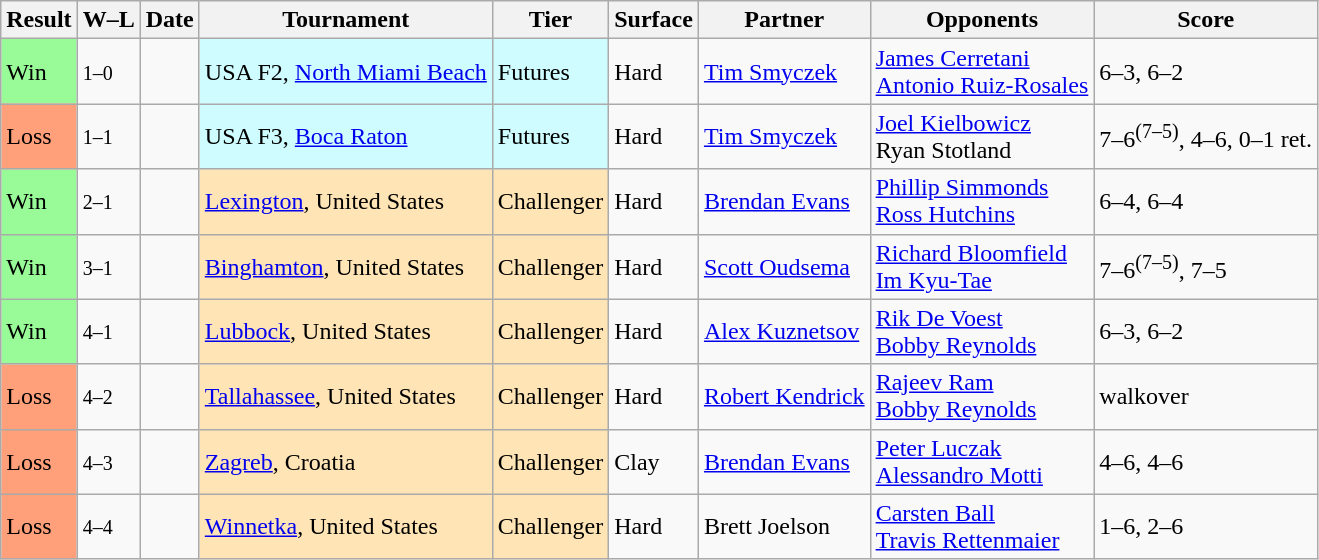<table class="sortable wikitable">
<tr>
<th>Result</th>
<th class="unsortable">W–L</th>
<th>Date</th>
<th>Tournament</th>
<th>Tier</th>
<th>Surface</th>
<th>Partner</th>
<th>Opponents</th>
<th class="unsortable">Score</th>
</tr>
<tr>
<td style="background:#98fb98;">Win</td>
<td><small>1–0</small></td>
<td></td>
<td style="background:#cffcff;">USA F2, <a href='#'>North Miami Beach</a></td>
<td style="background:#cffcff;">Futures</td>
<td>Hard</td>
<td> <a href='#'>Tim Smyczek</a></td>
<td> <a href='#'>James Cerretani</a> <br>  <a href='#'>Antonio Ruiz-Rosales</a></td>
<td>6–3, 6–2</td>
</tr>
<tr>
<td style="background:#ffa07a;">Loss</td>
<td><small>1–1</small></td>
<td></td>
<td style="background:#cffcff;">USA F3, <a href='#'>Boca Raton</a></td>
<td style="background:#cffcff;">Futures</td>
<td>Hard</td>
<td> <a href='#'>Tim Smyczek</a></td>
<td> <a href='#'>Joel Kielbowicz</a> <br>  Ryan Stotland</td>
<td>7–6<sup>(7–5)</sup>, 4–6, 0–1 ret.</td>
</tr>
<tr>
<td style="background:#98fb98;">Win</td>
<td><small>2–1</small></td>
<td></td>
<td style="background:moccasin;"><a href='#'>Lexington</a>, United States</td>
<td style="background:moccasin;">Challenger</td>
<td>Hard</td>
<td> <a href='#'>Brendan Evans</a></td>
<td> <a href='#'>Phillip Simmonds</a> <br>  <a href='#'>Ross Hutchins</a></td>
<td>6–4, 6–4</td>
</tr>
<tr>
<td style="background:#98fb98;">Win</td>
<td><small>3–1</small></td>
<td></td>
<td style="background:moccasin;"><a href='#'>Binghamton</a>, United States</td>
<td style="background:moccasin;">Challenger</td>
<td>Hard</td>
<td> <a href='#'>Scott Oudsema</a></td>
<td> <a href='#'>Richard Bloomfield</a> <br>  <a href='#'>Im Kyu-Tae</a></td>
<td>7–6<sup>(7–5)</sup>, 7–5</td>
</tr>
<tr>
<td style="background:#98fb98;">Win</td>
<td><small>4–1</small></td>
<td></td>
<td style="background:moccasin;"><a href='#'>Lubbock</a>, United States</td>
<td style="background:moccasin;">Challenger</td>
<td>Hard</td>
<td> <a href='#'>Alex Kuznetsov</a></td>
<td> <a href='#'>Rik De Voest</a> <br>  <a href='#'>Bobby Reynolds</a></td>
<td>6–3, 6–2</td>
</tr>
<tr>
<td style="background:#ffa07a;">Loss</td>
<td><small>4–2</small></td>
<td></td>
<td style="background:moccasin;"><a href='#'>Tallahassee</a>, United States</td>
<td style="background:moccasin;">Challenger</td>
<td>Hard</td>
<td> <a href='#'>Robert Kendrick</a></td>
<td> <a href='#'>Rajeev Ram</a> <br>  <a href='#'>Bobby Reynolds</a></td>
<td>walkover</td>
</tr>
<tr>
<td style="background:#ffa07a;">Loss</td>
<td><small>4–3</small></td>
<td></td>
<td style="background:moccasin;"><a href='#'>Zagreb</a>, Croatia</td>
<td style="background:moccasin;">Challenger</td>
<td>Clay</td>
<td> <a href='#'>Brendan Evans</a></td>
<td> <a href='#'>Peter Luczak</a> <br>  <a href='#'>Alessandro Motti</a></td>
<td>4–6, 4–6</td>
</tr>
<tr>
<td style="background:#ffa07a;">Loss</td>
<td><small>4–4</small></td>
<td></td>
<td style="background:moccasin;"><a href='#'>Winnetka</a>, United States</td>
<td style="background:moccasin;">Challenger</td>
<td>Hard</td>
<td> Brett Joelson</td>
<td> <a href='#'>Carsten Ball</a> <br>  <a href='#'>Travis Rettenmaier</a></td>
<td>1–6, 2–6</td>
</tr>
</table>
